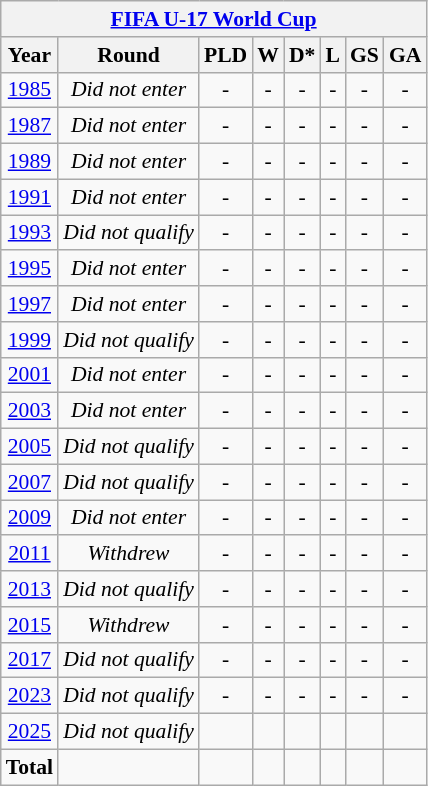<table class="wikitable" style="text-align: center;font-size:90%;">
<tr>
<th colspan=9><a href='#'>FIFA U-17 World Cup</a></th>
</tr>
<tr>
<th>Year</th>
<th>Round</th>
<th>PLD</th>
<th>W</th>
<th>D*</th>
<th>L</th>
<th>GS</th>
<th>GA</th>
</tr>
<tr>
<td> <a href='#'>1985</a></td>
<td><em>Did not enter</em></td>
<td>-</td>
<td>-</td>
<td>-</td>
<td>-</td>
<td>-</td>
<td>-</td>
</tr>
<tr>
<td> <a href='#'>1987</a></td>
<td><em>Did not enter</em></td>
<td>-</td>
<td>-</td>
<td>-</td>
<td>-</td>
<td>-</td>
<td>-</td>
</tr>
<tr>
<td> <a href='#'>1989</a></td>
<td><em>Did not enter</em></td>
<td>-</td>
<td>-</td>
<td>-</td>
<td>-</td>
<td>-</td>
<td>-</td>
</tr>
<tr>
<td> <a href='#'>1991</a></td>
<td><em>Did not enter</em></td>
<td>-</td>
<td>-</td>
<td>-</td>
<td>-</td>
<td>-</td>
<td>-</td>
</tr>
<tr>
<td> <a href='#'>1993</a></td>
<td><em>Did not qualify</em></td>
<td>-</td>
<td>-</td>
<td>-</td>
<td>-</td>
<td>-</td>
<td>-</td>
</tr>
<tr>
<td> <a href='#'>1995</a></td>
<td><em>Did not enter</em></td>
<td>-</td>
<td>-</td>
<td>-</td>
<td>-</td>
<td>-</td>
<td>-</td>
</tr>
<tr>
<td> <a href='#'>1997</a></td>
<td><em>Did not enter</em></td>
<td>-</td>
<td>-</td>
<td>-</td>
<td>-</td>
<td>-</td>
<td>-</td>
</tr>
<tr>
<td> <a href='#'>1999</a></td>
<td><em>Did not qualify</em></td>
<td>-</td>
<td>-</td>
<td>-</td>
<td>-</td>
<td>-</td>
<td>-</td>
</tr>
<tr>
<td> <a href='#'>2001</a></td>
<td><em>Did not enter</em></td>
<td>-</td>
<td>-</td>
<td>-</td>
<td>-</td>
<td>-</td>
<td>-</td>
</tr>
<tr>
<td> <a href='#'>2003</a></td>
<td><em>Did not enter</em></td>
<td>-</td>
<td>-</td>
<td>-</td>
<td>-</td>
<td>-</td>
<td>-</td>
</tr>
<tr>
<td> <a href='#'>2005</a></td>
<td><em>Did not qualify</em></td>
<td>-</td>
<td>-</td>
<td>-</td>
<td>-</td>
<td>-</td>
<td>-</td>
</tr>
<tr>
<td> <a href='#'>2007</a></td>
<td><em>Did not qualify</em></td>
<td>-</td>
<td>-</td>
<td>-</td>
<td>-</td>
<td>-</td>
<td>-</td>
</tr>
<tr>
<td> <a href='#'>2009</a></td>
<td><em>Did not enter</em></td>
<td>-</td>
<td>-</td>
<td>-</td>
<td>-</td>
<td>-</td>
<td>-</td>
</tr>
<tr>
<td> <a href='#'>2011</a></td>
<td><em>Withdrew</em></td>
<td>-</td>
<td>-</td>
<td>-</td>
<td>-</td>
<td>-</td>
<td>-</td>
</tr>
<tr>
<td> <a href='#'>2013</a></td>
<td><em>Did not qualify</em></td>
<td>-</td>
<td>-</td>
<td>-</td>
<td>-</td>
<td>-</td>
<td>-</td>
</tr>
<tr>
<td> <a href='#'>2015</a></td>
<td><em>Withdrew</em></td>
<td>-</td>
<td>-</td>
<td>-</td>
<td>-</td>
<td>-</td>
<td>-</td>
</tr>
<tr>
<td> <a href='#'>2017</a></td>
<td><em>Did not qualify</em></td>
<td>-</td>
<td>-</td>
<td>-</td>
<td>-</td>
<td>-</td>
<td>-</td>
</tr>
<tr>
<td> <a href='#'>2023</a></td>
<td><em>Did not qualify</em></td>
<td>-</td>
<td>-</td>
<td>-</td>
<td>-</td>
<td>-</td>
<td>-</td>
</tr>
<tr>
<td> <a href='#'>2025</a></td>
<td><em>Did not qualify</em></td>
<td></td>
<td></td>
<td></td>
<td></td>
<td></td>
<td></td>
</tr>
<tr>
<td><strong>Total</strong></td>
<td></td>
<td></td>
<td></td>
<td></td>
<td></td>
<td></td>
<td></td>
</tr>
</table>
